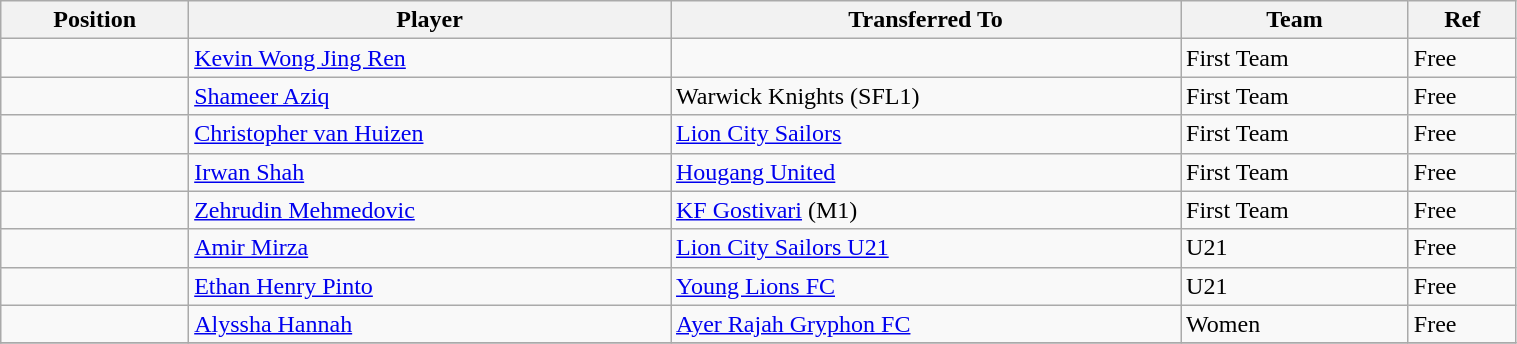<table class="wikitable sortable" style="width:80%; text-align:center; font-size:100%; text-align:left;">
<tr>
<th><strong>Position</strong></th>
<th><strong>Player</strong></th>
<th><strong>Transferred To</strong></th>
<th><strong>Team</strong></th>
<th><strong>Ref</strong></th>
</tr>
<tr>
<td></td>
<td> <a href='#'>Kevin Wong Jing Ren</a></td>
<td></td>
<td>First Team</td>
<td>Free</td>
</tr>
<tr>
<td></td>
<td> <a href='#'>Shameer Aziq</a></td>
<td> Warwick Knights (SFL1)</td>
<td>First Team</td>
<td>Free</td>
</tr>
<tr>
<td></td>
<td> <a href='#'>Christopher van Huizen</a></td>
<td> <a href='#'>Lion City Sailors</a></td>
<td>First Team</td>
<td>Free </td>
</tr>
<tr>
<td></td>
<td> <a href='#'>Irwan Shah</a></td>
<td> <a href='#'>Hougang United</a></td>
<td>First Team</td>
<td>Free </td>
</tr>
<tr>
<td></td>
<td> <a href='#'>Zehrudin Mehmedovic</a></td>
<td> <a href='#'>KF Gostivari</a> (M1)</td>
<td>First Team</td>
<td>Free</td>
</tr>
<tr>
<td></td>
<td> <a href='#'>Amir Mirza</a></td>
<td> <a href='#'>Lion City Sailors U21</a></td>
<td>U21</td>
<td>Free</td>
</tr>
<tr>
<td></td>
<td> <a href='#'>Ethan Henry Pinto</a></td>
<td> <a href='#'>Young Lions FC</a></td>
<td>U21</td>
<td>Free</td>
</tr>
<tr>
<td></td>
<td> <a href='#'>Alyssha Hannah</a></td>
<td> <a href='#'>Ayer Rajah Gryphon FC</a></td>
<td>Women</td>
<td>Free</td>
</tr>
<tr>
</tr>
</table>
